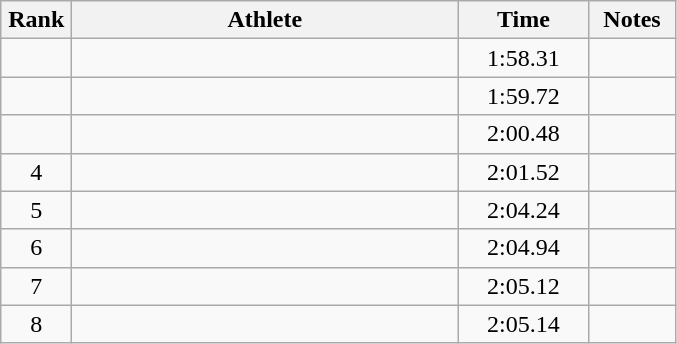<table class="wikitable" style="text-align:center">
<tr>
<th width=40>Rank</th>
<th width=250>Athlete</th>
<th width=80>Time</th>
<th width=50>Notes</th>
</tr>
<tr>
<td></td>
<td align=left></td>
<td>1:58.31</td>
<td></td>
</tr>
<tr>
<td></td>
<td align=left></td>
<td>1:59.72</td>
<td></td>
</tr>
<tr>
<td></td>
<td align=left></td>
<td>2:00.48</td>
<td></td>
</tr>
<tr>
<td>4</td>
<td align=left></td>
<td>2:01.52</td>
<td></td>
</tr>
<tr>
<td>5</td>
<td align=left></td>
<td>2:04.24</td>
<td></td>
</tr>
<tr>
<td>6</td>
<td align=left></td>
<td>2:04.94</td>
<td></td>
</tr>
<tr>
<td>7</td>
<td align=left></td>
<td>2:05.12</td>
<td></td>
</tr>
<tr>
<td>8</td>
<td align=left></td>
<td>2:05.14</td>
<td></td>
</tr>
</table>
